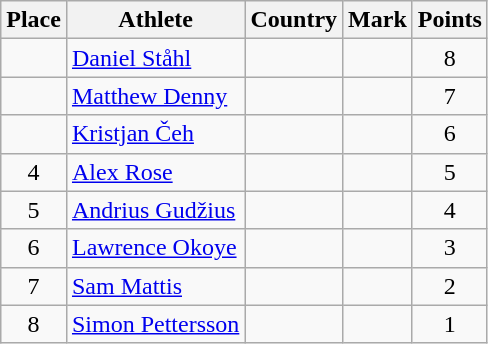<table class="wikitable">
<tr>
<th>Place</th>
<th>Athlete</th>
<th>Country</th>
<th>Mark</th>
<th>Points</th>
</tr>
<tr>
<td align=center></td>
<td><a href='#'>Daniel Ståhl</a></td>
<td></td>
<td></td>
<td align=center>8</td>
</tr>
<tr>
<td align=center></td>
<td><a href='#'>Matthew Denny</a></td>
<td></td>
<td></td>
<td align=center>7</td>
</tr>
<tr>
<td align=center></td>
<td><a href='#'>Kristjan Čeh</a></td>
<td></td>
<td></td>
<td align=center>6</td>
</tr>
<tr>
<td align=center>4</td>
<td><a href='#'>Alex Rose</a></td>
<td></td>
<td></td>
<td align=center>5</td>
</tr>
<tr>
<td align=center>5</td>
<td><a href='#'>Andrius Gudžius</a></td>
<td></td>
<td></td>
<td align=center>4</td>
</tr>
<tr>
<td align=center>6</td>
<td><a href='#'>Lawrence Okoye</a></td>
<td></td>
<td></td>
<td align=center>3</td>
</tr>
<tr>
<td align=center>7</td>
<td><a href='#'>Sam Mattis</a></td>
<td></td>
<td></td>
<td align=center>2</td>
</tr>
<tr>
<td align=center>8</td>
<td><a href='#'>Simon Pettersson</a></td>
<td></td>
<td></td>
<td align=center>1</td>
</tr>
</table>
